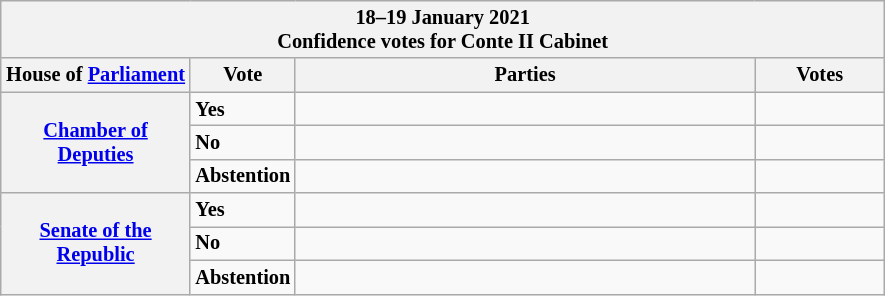<table class="wikitable" style="font-size:85%;">
<tr>
<th colspan="4">18–19 January 2021<br>Confidence votes for Conte II Cabinet</th>
</tr>
<tr>
<th width="120">House of <a href='#'>Parliament</a></th>
<th width="60">Vote</th>
<th width="300">Parties</th>
<th width="80" align="center">Votes</th>
</tr>
<tr>
<th rowspan="3"><a href='#'>Chamber of Deputies</a><br></th>
<td> <strong>Yes</strong></td>
<td></td>
<td></td>
</tr>
<tr>
<td> <strong>No</strong></td>
<td></td>
<td></td>
</tr>
<tr>
<td><strong>Abstention</strong></td>
<td></td>
<td></td>
</tr>
<tr>
<th rowspan="3"><a href='#'>Senate of the Republic</a><br></th>
<td> <strong>Yes</strong></td>
<td></td>
<td></td>
</tr>
<tr>
<td> <strong>No</strong></td>
<td></td>
<td></td>
</tr>
<tr>
<td><strong>Abstention</strong></td>
<td></td>
<td></td>
</tr>
</table>
